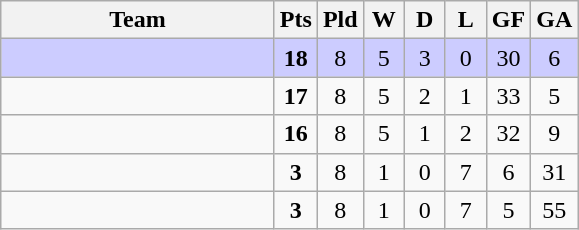<table class="wikitable" style="text-align: center;">
<tr>
<th width=175>Team</th>
<th width=20 abbr="Points">Pts</th>
<th width=20 abbr="Played">Pld</th>
<th width=20 abbr="Won">W</th>
<th width=20 abbr="Drawn">D</th>
<th width=20 abbr="Lost">L</th>
<th width=20 abbr="Goals for">GF</th>
<th width=20 abbr="Goals against">GA</th>
</tr>
<tr align=center bgcolor="#ccccff">
<td align=left></td>
<td><strong>18</strong></td>
<td>8</td>
<td>5</td>
<td>3</td>
<td>0</td>
<td>30</td>
<td>6</td>
</tr>
<tr align=center>
<td align=left></td>
<td><strong>17</strong></td>
<td>8</td>
<td>5</td>
<td>2</td>
<td>1</td>
<td>33</td>
<td>5</td>
</tr>
<tr align=center>
<td align=left></td>
<td><strong>16</strong></td>
<td>8</td>
<td>5</td>
<td>1</td>
<td>2</td>
<td>32</td>
<td>9</td>
</tr>
<tr align=center>
<td align=left></td>
<td><strong>3</strong></td>
<td>8</td>
<td>1</td>
<td>0</td>
<td>7</td>
<td>6</td>
<td>31</td>
</tr>
<tr align=center>
<td align=left></td>
<td><strong>3</strong></td>
<td>8</td>
<td>1</td>
<td>0</td>
<td>7</td>
<td>5</td>
<td>55</td>
</tr>
</table>
